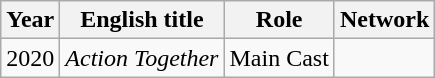<table class="wikitable sortable">
<tr>
<th>Year</th>
<th>English title</th>
<th>Role</th>
<th>Network</th>
</tr>
<tr>
<td>2020</td>
<td><em>Action Together</em></td>
<td>Main Cast</td>
<td></td>
</tr>
</table>
